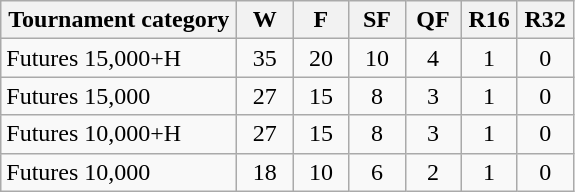<table class="wikitable" style=text-align:center;>
<tr>
<th width=150>Tournament category</th>
<th width=30>W</th>
<th width=30>F</th>
<th width=30>SF</th>
<th width=30>QF</th>
<th width=30>R16</th>
<th width=30>R32</th>
</tr>
<tr>
<td align=left>Futures 15,000+H</td>
<td>35</td>
<td>20</td>
<td>10</td>
<td>4</td>
<td>1</td>
<td>0</td>
</tr>
<tr>
<td align=left>Futures 15,000</td>
<td>27</td>
<td>15</td>
<td>8</td>
<td>3</td>
<td>1</td>
<td>0</td>
</tr>
<tr>
<td align=left>Futures 10,000+H</td>
<td>27</td>
<td>15</td>
<td>8</td>
<td>3</td>
<td>1</td>
<td>0</td>
</tr>
<tr>
<td align=left>Futures 10,000</td>
<td>18</td>
<td>10</td>
<td>6</td>
<td>2</td>
<td>1</td>
<td>0</td>
</tr>
</table>
